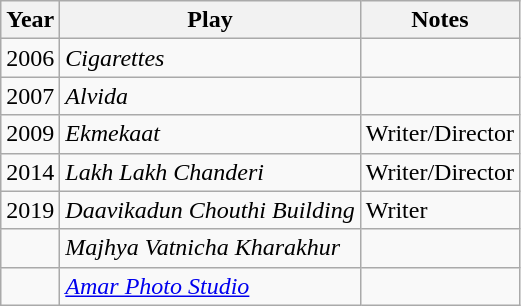<table class="wikitable sortable">
<tr>
<th>Year</th>
<th>Play</th>
<th>Notes</th>
</tr>
<tr>
<td>2006</td>
<td><em>Cigarettes</em></td>
<td></td>
</tr>
<tr>
<td>2007</td>
<td><em>Alvida</em></td>
<td></td>
</tr>
<tr>
<td>2009</td>
<td><em>Ekmekaat</em></td>
<td>Writer/Director</td>
</tr>
<tr>
<td>2014</td>
<td><em>Lakh Lakh Chanderi</em></td>
<td>Writer/Director </td>
</tr>
<tr>
<td>2019</td>
<td><em>Daavikadun Chouthi Building</em></td>
<td>Writer </td>
</tr>
<tr>
<td></td>
<td><em>Majhya Vatnicha Kharakhur</em></td>
<td></td>
</tr>
<tr>
<td></td>
<td><em><a href='#'>Amar Photo Studio</a></em></td>
<td></td>
</tr>
</table>
